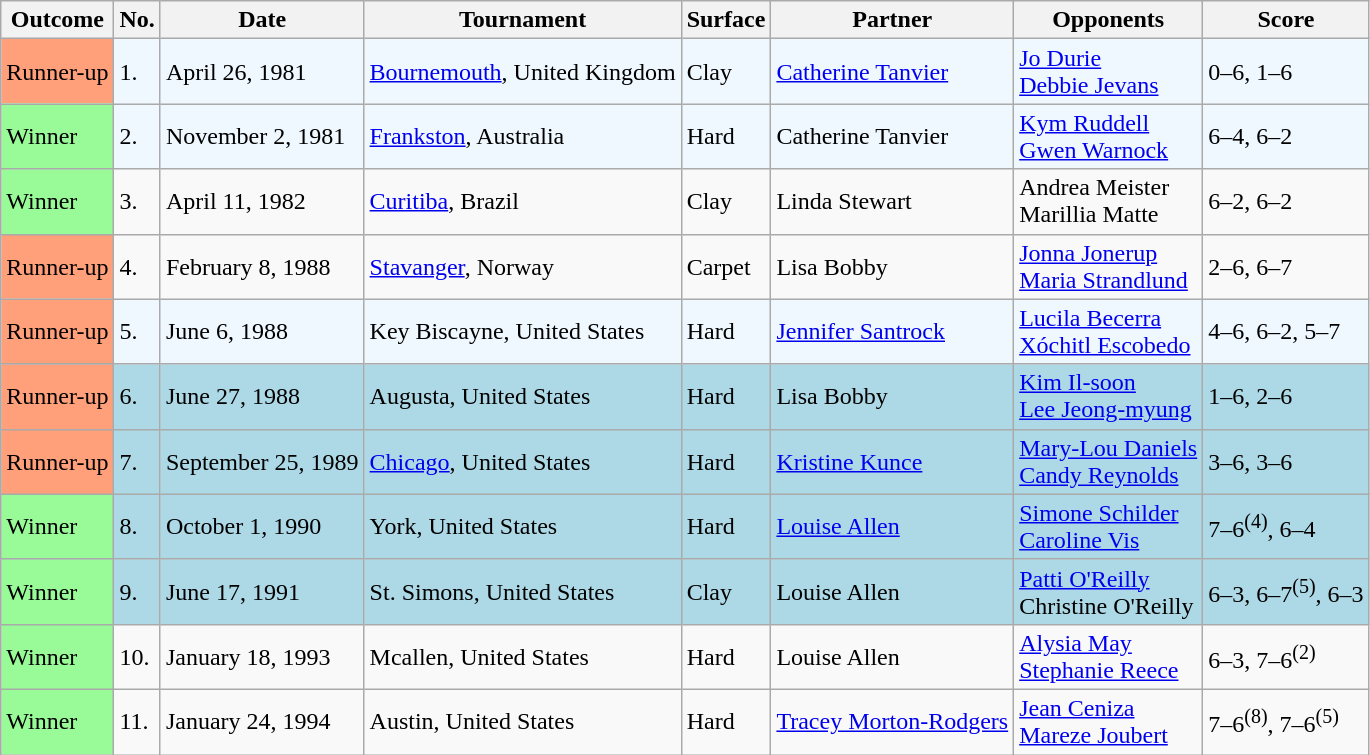<table class="wikitable">
<tr>
<th>Outcome</th>
<th>No.</th>
<th>Date</th>
<th>Tournament</th>
<th>Surface</th>
<th>Partner</th>
<th>Opponents</th>
<th>Score</th>
</tr>
<tr style="background:#f0f8ff;">
<td style="background:#ffa07a;">Runner-up</td>
<td>1.</td>
<td>April 26, 1981</td>
<td><a href='#'>Bournemouth</a>, United Kingdom</td>
<td>Clay</td>
<td> <a href='#'>Catherine Tanvier</a></td>
<td> <a href='#'>Jo Durie</a> <br>  <a href='#'>Debbie Jevans</a></td>
<td>0–6, 1–6</td>
</tr>
<tr style="background:#f0f8ff;">
<td style="background:#98fb98;">Winner</td>
<td>2.</td>
<td>November 2, 1981</td>
<td><a href='#'>Frankston</a>, Australia</td>
<td>Hard</td>
<td> Catherine Tanvier</td>
<td> <a href='#'>Kym Ruddell</a> <br>  <a href='#'>Gwen Warnock</a></td>
<td>6–4, 6–2</td>
</tr>
<tr>
<td bgcolor="98FB98">Winner</td>
<td>3.</td>
<td>April 11, 1982</td>
<td><a href='#'>Curitiba</a>, Brazil</td>
<td>Clay</td>
<td> Linda Stewart</td>
<td> Andrea Meister <br>  Marillia Matte</td>
<td>6–2, 6–2</td>
</tr>
<tr>
<td style="background:#ffa07a;">Runner-up</td>
<td>4.</td>
<td>February 8, 1988</td>
<td><a href='#'>Stavanger</a>, Norway</td>
<td>Carpet</td>
<td> Lisa Bobby</td>
<td> <a href='#'>Jonna Jonerup</a> <br>  <a href='#'>Maria Strandlund</a></td>
<td>2–6, 6–7</td>
</tr>
<tr bgcolor="#f0f8ff">
<td style="background:#ffa07a;">Runner-up</td>
<td>5.</td>
<td>June 6, 1988</td>
<td>Key Biscayne, United States</td>
<td>Hard</td>
<td> <a href='#'>Jennifer Santrock</a></td>
<td> <a href='#'>Lucila Becerra</a> <br>  <a href='#'>Xóchitl Escobedo</a></td>
<td>4–6, 6–2, 5–7</td>
</tr>
<tr bgcolor=lightblue>
<td style="background:#ffa07a;">Runner-up</td>
<td>6.</td>
<td>June 27, 1988</td>
<td>Augusta, United States</td>
<td>Hard</td>
<td> Lisa Bobby</td>
<td> <a href='#'>Kim Il-soon</a> <br>  <a href='#'>Lee Jeong-myung</a></td>
<td>1–6, 2–6</td>
</tr>
<tr bgcolor=lightblue>
<td style="background:#ffa07a;">Runner-up</td>
<td>7.</td>
<td>September 25, 1989</td>
<td><a href='#'>Chicago</a>, United States</td>
<td>Hard</td>
<td> <a href='#'>Kristine Kunce</a></td>
<td> <a href='#'>Mary-Lou Daniels</a> <br>  <a href='#'>Candy Reynolds</a></td>
<td>3–6, 3–6</td>
</tr>
<tr bgcolor="lightblue">
<td bgcolor="98FB98">Winner</td>
<td>8.</td>
<td>October 1, 1990</td>
<td>York, United States</td>
<td>Hard</td>
<td> <a href='#'>Louise Allen</a></td>
<td> <a href='#'>Simone Schilder</a> <br>  <a href='#'>Caroline Vis</a></td>
<td>7–6<sup>(4)</sup>, 6–4</td>
</tr>
<tr bgcolor="lightblue">
<td bgcolor="98FB98">Winner</td>
<td>9.</td>
<td>June 17, 1991</td>
<td>St. Simons, United States</td>
<td>Clay</td>
<td> Louise Allen</td>
<td> <a href='#'>Patti O'Reilly</a> <br>  Christine O'Reilly</td>
<td>6–3, 6–7<sup>(5)</sup>, 6–3</td>
</tr>
<tr>
<td bgcolor="98FB98">Winner</td>
<td>10.</td>
<td>January 18, 1993</td>
<td>Mcallen, United States</td>
<td>Hard</td>
<td> Louise Allen</td>
<td> <a href='#'>Alysia May</a> <br>  <a href='#'>Stephanie Reece</a></td>
<td>6–3, 7–6<sup>(2)</sup></td>
</tr>
<tr>
<td bgcolor="98FB98">Winner</td>
<td>11.</td>
<td>January 24, 1994</td>
<td>Austin, United States</td>
<td>Hard</td>
<td> <a href='#'>Tracey Morton-Rodgers</a></td>
<td> <a href='#'>Jean Ceniza</a> <br>  <a href='#'>Mareze Joubert</a></td>
<td>7–6<sup>(8)</sup>, 7–6<sup>(5)</sup></td>
</tr>
</table>
